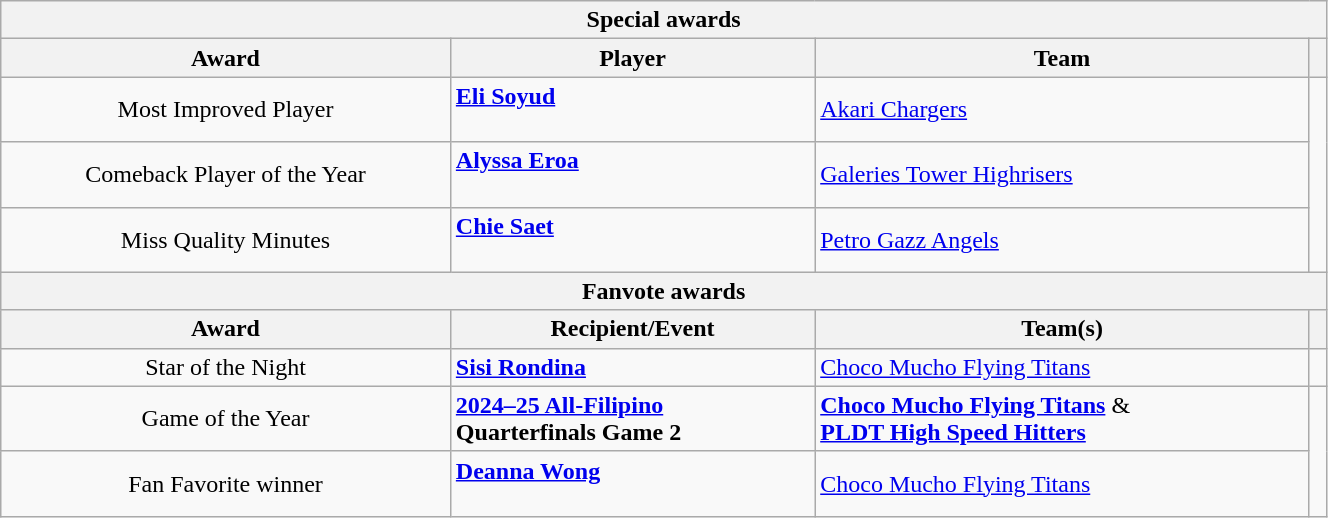<table class=wikitable width="70%">
<tr>
<th colspan="4">Special awards</th>
</tr>
<tr>
<th>Award</th>
<th>Player</th>
<th>Team</th>
<th></th>
</tr>
<tr>
<td align="center">Most Improved Player</td>
<td><strong><a href='#'>Eli Soyud</a></strong><br><br></td>
<td><a href='#'>Akari Chargers</a></td>
<td rowspan="3" align="center"></td>
</tr>
<tr>
<td align="center">Comeback Player of the Year</td>
<td><strong><a href='#'>Alyssa Eroa</a></strong><br><br></td>
<td><a href='#'>Galeries Tower Highrisers</a></td>
</tr>
<tr>
<td align="center">Miss Quality Minutes</td>
<td><strong><a href='#'>Chie Saet</a></strong><br><br></td>
<td><a href='#'>Petro Gazz Angels</a></td>
</tr>
<tr>
<th colspan="4">Fanvote awards</th>
</tr>
<tr>
<th>Award</th>
<th>Recipient/Event</th>
<th>Team(s)</th>
<th></th>
</tr>
<tr>
<td align="center">Star of the Night</td>
<td><strong><a href='#'>Sisi Rondina</a></strong></td>
<td><a href='#'>Choco Mucho Flying Titans</a></td>
<td align="center"></td>
</tr>
<tr>
<td align="center">Game of the Year</td>
<td><strong><a href='#'>2024–25 All-Filipino</a><br>Quarterfinals Game 2</strong></td>
<td><strong><a href='#'>Choco Mucho Flying Titans</a></strong> &<br><strong><a href='#'>PLDT High Speed Hitters</a></strong></td>
<td rowspan="2" align="center"></td>
</tr>
<tr>
<td align="center">Fan Favorite winner</td>
<td><strong><a href='#'>Deanna Wong</a></strong> <br><br></td>
<td><a href='#'>Choco Mucho Flying Titans</a></td>
</tr>
</table>
